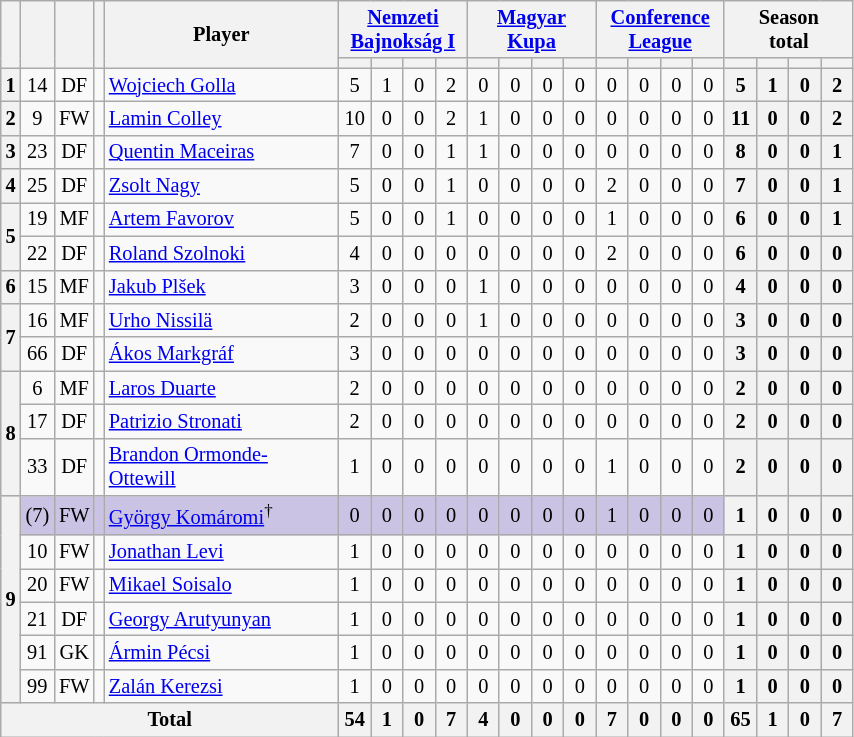<table class="wikitable sortable sticky-header-multi" style="text-align:center; font-size:85%;">
<tr>
<th rowspan="2"></th>
<th rowspan="2"></th>
<th rowspan="2"></th>
<th rowspan="2"></th>
<th rowspan="2" width="150">Player</th>
<th colspan="4"><a href='#'>Nemzeti<br>Bajnokság I</a></th>
<th colspan="4"><a href='#'>Magyar<br>Kupa</a></th>
<th colspan="4"><a href='#'>Conference<br>League</a></th>
<th colspan="4">Season<br>total</th>
</tr>
<tr>
<th width="15" class="unsortable"></th>
<th width="15" class="unsortable"></th>
<th width="15" class="unsortable"></th>
<th width="15" class="unsortable"></th>
<th width="15" class="unsortable"></th>
<th width="15" class="unsortable"></th>
<th width="15" class="unsortable"></th>
<th width="15" class="unsortable"></th>
<th width="15" class="unsortable"></th>
<th width="15" class="unsortable"></th>
<th width="15" class="unsortable"></th>
<th width="15" class="unsortable"></th>
<th width="15" class="unsortable"></th>
<th width="15" class="unsortable"></th>
<th width="15" class="unsortable"></th>
<th width="15" class="unsortable"></th>
</tr>
<tr>
<th rowspan="1">1</th>
<td>14</td>
<td>DF</td>
<td></td>
<td style="text-align:left;" data-sort-value="Golla"><a href='#'>Wojciech Golla</a><br></td>
<td>5</td>
<td>1</td>
<td>0</td>
<td>2<br></td>
<td>0</td>
<td>0</td>
<td>0</td>
<td>0<br></td>
<td>0</td>
<td>0</td>
<td>0</td>
<td>0<br></td>
<th>5</th>
<th>1</th>
<th>0</th>
<th>2</th>
</tr>
<tr>
<th rowspan="1">2</th>
<td>9</td>
<td>FW</td>
<td></td>
<td style="text-align:left;" data-sort-value="Colley"><a href='#'>Lamin Colley</a><br></td>
<td>10</td>
<td>0</td>
<td>0</td>
<td>2<br></td>
<td>1</td>
<td>0</td>
<td>0</td>
<td>0<br></td>
<td>0</td>
<td>0</td>
<td>0</td>
<td>0<br></td>
<th>11</th>
<th>0</th>
<th>0</th>
<th>2</th>
</tr>
<tr>
<th rowspan="1">3</th>
<td>23</td>
<td>DF</td>
<td></td>
<td style="text-align:left;" data-sort-value="Maceiras"><a href='#'>Quentin Maceiras</a><br></td>
<td>7</td>
<td>0</td>
<td>0</td>
<td>1<br></td>
<td>1</td>
<td>0</td>
<td>0</td>
<td>0<br></td>
<td>0</td>
<td>0</td>
<td>0</td>
<td>0<br></td>
<th>8</th>
<th>0</th>
<th>0</th>
<th>1</th>
</tr>
<tr>
<th rowspan="1">4</th>
<td>25</td>
<td>DF</td>
<td></td>
<td style="text-align:left;" data-sort-value="NagyZs"><a href='#'>Zsolt Nagy</a><br></td>
<td>5</td>
<td>0</td>
<td>0</td>
<td>1<br></td>
<td>0</td>
<td>0</td>
<td>0</td>
<td>0<br></td>
<td>2</td>
<td>0</td>
<td>0</td>
<td>0<br></td>
<th>7</th>
<th>0</th>
<th>0</th>
<th>1</th>
</tr>
<tr>
<th rowspan="2">5</th>
<td>19</td>
<td>MF</td>
<td></td>
<td style="text-align:left;" data-sort-value="Favorov"><a href='#'>Artem Favorov</a><br></td>
<td>5</td>
<td>0</td>
<td>0</td>
<td>1<br></td>
<td>0</td>
<td>0</td>
<td>0</td>
<td>0<br></td>
<td>1</td>
<td>0</td>
<td>0</td>
<td>0<br></td>
<th>6</th>
<th>0</th>
<th>0</th>
<th>1</th>
</tr>
<tr>
<td>22</td>
<td>DF</td>
<td></td>
<td style="text-align:left;" data-sort-value="Szolnoki"><a href='#'>Roland Szolnoki</a><br></td>
<td>4</td>
<td>0</td>
<td>0</td>
<td>0<br></td>
<td>0</td>
<td>0</td>
<td>0</td>
<td>0<br></td>
<td>2</td>
<td>0</td>
<td>0</td>
<td>0<br></td>
<th>6</th>
<th>0</th>
<th>0</th>
<th>0</th>
</tr>
<tr>
<th rowspan="1">6</th>
<td>15</td>
<td>MF</td>
<td></td>
<td style="text-align:left;" data-sort-value="Plsek"><a href='#'>Jakub Plšek</a><br></td>
<td>3</td>
<td>0</td>
<td>0</td>
<td>0<br></td>
<td>1</td>
<td>0</td>
<td>0</td>
<td>0<br></td>
<td>0</td>
<td>0</td>
<td>0</td>
<td>0<br></td>
<th>4</th>
<th>0</th>
<th>0</th>
<th>0</th>
</tr>
<tr>
<th rowspan="2">7</th>
<td>16</td>
<td>MF</td>
<td></td>
<td style="text-align:left;" data-sort-value="Nissila"><a href='#'>Urho Nissilä</a><br></td>
<td>2</td>
<td>0</td>
<td>0</td>
<td>0<br></td>
<td>1</td>
<td>0</td>
<td>0</td>
<td>0<br></td>
<td>0</td>
<td>0</td>
<td>0</td>
<td>0<br></td>
<th>3</th>
<th>0</th>
<th>0</th>
<th>0</th>
</tr>
<tr>
<td>66</td>
<td>DF</td>
<td></td>
<td style="text-align:left;" data-sort-value="Markgraf"><a href='#'>Ákos Markgráf</a><br></td>
<td>3</td>
<td>0</td>
<td>0</td>
<td>0<br></td>
<td>0</td>
<td>0</td>
<td>0</td>
<td>0<br></td>
<td>0</td>
<td>0</td>
<td>0</td>
<td>0<br></td>
<th>3</th>
<th>0</th>
<th>0</th>
<th>0</th>
</tr>
<tr>
<th rowspan="3">8</th>
<td>6</td>
<td>MF</td>
<td></td>
<td style="text-align:left;" data-sort-value="Duarte"><a href='#'>Laros Duarte</a><br></td>
<td>2</td>
<td>0</td>
<td>0</td>
<td>0<br></td>
<td>0</td>
<td>0</td>
<td>0</td>
<td>0<br></td>
<td>0</td>
<td>0</td>
<td>0</td>
<td>0<br></td>
<th>2</th>
<th>0</th>
<th>0</th>
<th>0</th>
</tr>
<tr>
<td>17</td>
<td>DF</td>
<td></td>
<td style="text-align:left;" data-sort-value="Stronati"><a href='#'>Patrizio Stronati</a><br></td>
<td>2</td>
<td>0</td>
<td>0</td>
<td>0<br></td>
<td>0</td>
<td>0</td>
<td>0</td>
<td>0<br></td>
<td>0</td>
<td>0</td>
<td>0</td>
<td>0<br></td>
<th>2</th>
<th>0</th>
<th>0</th>
<th>0</th>
</tr>
<tr>
<td>33</td>
<td>DF</td>
<td></td>
<td style="text-align:left;" data-sort-value="Ormonde-Ottewill"><a href='#'>Brandon Ormonde-Ottewill</a><br></td>
<td>1</td>
<td>0</td>
<td>0</td>
<td>0<br></td>
<td>0</td>
<td>0</td>
<td>0</td>
<td>0<br></td>
<td>1</td>
<td>0</td>
<td>0</td>
<td>0<br></td>
<th>2</th>
<th>0</th>
<th>0</th>
<th>0</th>
</tr>
<tr bgcolor=#CBC3E3>
<th rowspan="6">9</th>
<td>(7)</td>
<td>FW</td>
<td></td>
<td style="text-align:left;" data-sort-value="Komaromi"><a href='#'>György Komáromi</a><sup>†</sup><br></td>
<td>0</td>
<td>0</td>
<td>0</td>
<td>0<br></td>
<td>0</td>
<td>0</td>
<td>0</td>
<td>0<br></td>
<td>1</td>
<td>0</td>
<td>0</td>
<td>0<br></td>
<th>1</th>
<th>0</th>
<th>0</th>
<th>0</th>
</tr>
<tr>
<td>10</td>
<td>FW</td>
<td></td>
<td style="text-align:left;" data-sort-value="Levi"><a href='#'>Jonathan Levi</a><br></td>
<td>1</td>
<td>0</td>
<td>0</td>
<td>0<br></td>
<td>0</td>
<td>0</td>
<td>0</td>
<td>0<br></td>
<td>0</td>
<td>0</td>
<td>0</td>
<td>0<br></td>
<th>1</th>
<th>0</th>
<th>0</th>
<th>0</th>
</tr>
<tr>
<td>20</td>
<td>FW</td>
<td></td>
<td style="text-align:left;" data-sort-value="Soisalo"><a href='#'>Mikael Soisalo</a><br></td>
<td>1</td>
<td>0</td>
<td>0</td>
<td>0<br></td>
<td>0</td>
<td>0</td>
<td>0</td>
<td>0<br></td>
<td>0</td>
<td>0</td>
<td>0</td>
<td>0<br></td>
<th>1</th>
<th>0</th>
<th>0</th>
<th>0</th>
</tr>
<tr>
<td>21</td>
<td>DF</td>
<td></td>
<td style="text-align:left;" data-sort-value="Arutyunyan"><a href='#'>Georgy Arutyunyan</a><br></td>
<td>1</td>
<td>0</td>
<td>0</td>
<td>0<br></td>
<td>0</td>
<td>0</td>
<td>0</td>
<td>0<br></td>
<td>0</td>
<td>0</td>
<td>0</td>
<td>0<br></td>
<th>1</th>
<th>0</th>
<th>0</th>
<th>0</th>
</tr>
<tr>
<td>91</td>
<td>GK</td>
<td></td>
<td style="text-align:left;" data-sort-value="Pécsi"><a href='#'>Ármin Pécsi</a><br></td>
<td>1</td>
<td>0</td>
<td>0</td>
<td>0<br></td>
<td>0</td>
<td>0</td>
<td>0</td>
<td>0<br></td>
<td>0</td>
<td>0</td>
<td>0</td>
<td>0<br></td>
<th>1</th>
<th>0</th>
<th>0</th>
<th>0</th>
</tr>
<tr>
<td>99</td>
<td>FW</td>
<td></td>
<td style="text-align:left;" data-sort-value="Kerezsi"><a href='#'>Zalán Kerezsi</a><br></td>
<td>1</td>
<td>0</td>
<td>0</td>
<td>0<br></td>
<td>0</td>
<td>0</td>
<td>0</td>
<td>0<br></td>
<td>0</td>
<td>0</td>
<td>0</td>
<td>0<br></td>
<th>1</th>
<th>0</th>
<th>0</th>
<th>0</th>
</tr>
<tr>
<th colspan="5">Total<br></th>
<th>54</th>
<th>1</th>
<th>0</th>
<th>7<br></th>
<th>4</th>
<th>0</th>
<th>0</th>
<th>0<br></th>
<th>7</th>
<th>0</th>
<th>0</th>
<th>0<br></th>
<th>65</th>
<th>1</th>
<th>0</th>
<th>7</th>
</tr>
</table>
